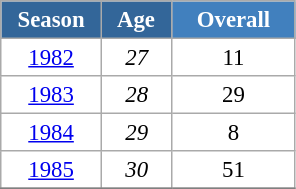<table class="wikitable" style="font-size:95%; text-align:center; border:grey solid 1px; border-collapse:collapse; background:#ffffff;">
<tr>
<th style="background-color:#369; color:white; width:60px;"> Season </th>
<th style="background-color:#369; color:white; width:40px;"> Age </th>
<th style="background-color:#4180be; color:white; width:75px;">Overall</th>
</tr>
<tr>
<td><a href='#'>1982</a></td>
<td><em>27</em></td>
<td>11</td>
</tr>
<tr>
<td><a href='#'>1983</a></td>
<td><em>28</em></td>
<td>29</td>
</tr>
<tr>
<td><a href='#'>1984</a></td>
<td><em>29</em></td>
<td>8</td>
</tr>
<tr>
<td><a href='#'>1985</a></td>
<td><em>30</em></td>
<td>51</td>
</tr>
<tr>
</tr>
</table>
